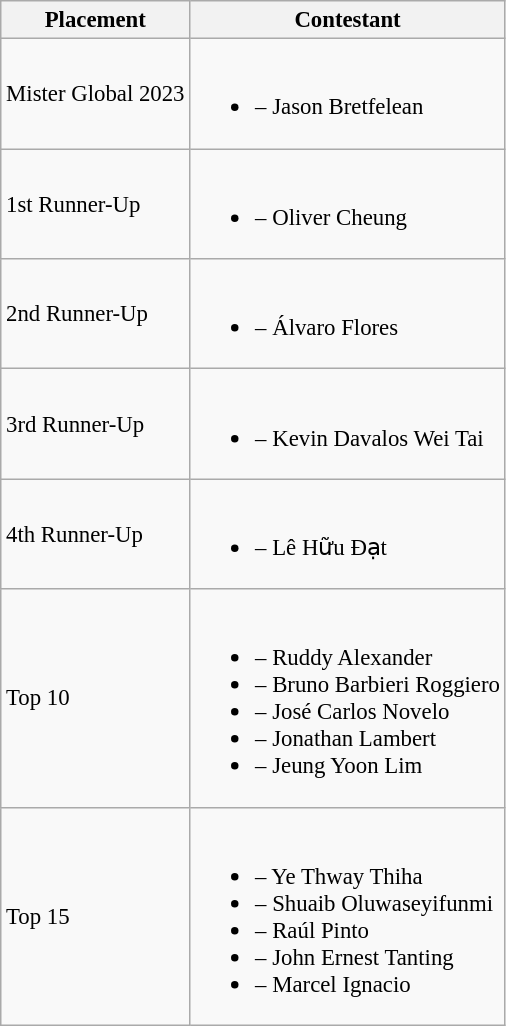<table class="wikitable sortable" style="font-size: 95%;">
<tr>
<th>Placement</th>
<th>Contestant</th>
</tr>
<tr>
<td>Mister Global 2023</td>
<td><br><ul><li> – Jason Bretfelean</li></ul></td>
</tr>
<tr>
<td>1st Runner-Up</td>
<td><br><ul><li> – Oliver Cheung</li></ul></td>
</tr>
<tr>
<td>2nd Runner-Up</td>
<td><br><ul><li> – Álvaro Flores</li></ul></td>
</tr>
<tr>
<td>3rd Runner-Up</td>
<td><br><ul><li> – Kevin Davalos Wei Tai</li></ul></td>
</tr>
<tr>
<td>4th Runner-Up</td>
<td><br><ul><li> – Lê Hữu Đạt</li></ul></td>
</tr>
<tr>
<td>Top 10</td>
<td><br><ul><li> – Ruddy Alexander</li><li> – Bruno Barbieri Roggiero</li><li> – José Carlos Novelo</li><li> – Jonathan Lambert</li><li> – Jeung Yoon Lim</li></ul></td>
</tr>
<tr>
<td>Top 15</td>
<td><br><ul><li> – Ye Thway Thiha</li><li> – Shuaib Oluwaseyifunmi</li><li> – Raúl Pinto</li><li> – John Ernest Tanting</li><li> – Marcel Ignacio</li></ul></td>
</tr>
</table>
